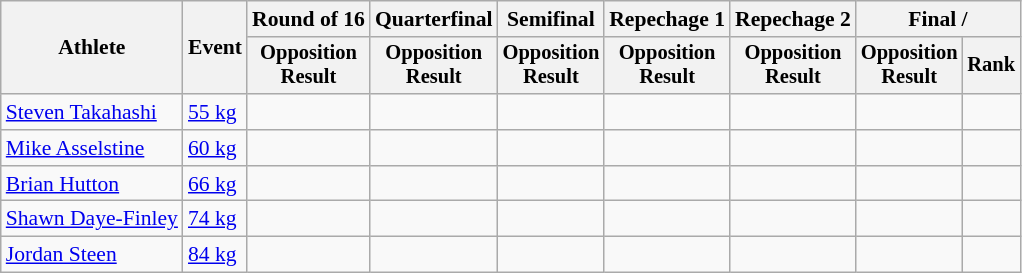<table class="wikitable" style="font-size:90%;">
<tr>
<th rowspan=2>Athlete</th>
<th rowspan=2>Event</th>
<th>Round of 16</th>
<th>Quarterfinal</th>
<th>Semifinal</th>
<th>Repechage 1</th>
<th>Repechage 2</th>
<th colspan=2>Final / </th>
</tr>
<tr style="font-size: 95%">
<th>Opposition<br>Result</th>
<th>Opposition<br>Result</th>
<th>Opposition<br>Result</th>
<th>Opposition<br>Result</th>
<th>Opposition<br>Result</th>
<th>Opposition<br>Result</th>
<th>Rank</th>
</tr>
<tr align=center>
<td align=left><a href='#'>Steven Takahashi</a></td>
<td align=left><a href='#'>55 kg</a></td>
<td></td>
<td></td>
<td></td>
<td></td>
<td></td>
<td></td>
<td></td>
</tr>
<tr align=center>
<td align=left><a href='#'>Mike Asselstine</a></td>
<td align=left><a href='#'>60 kg</a></td>
<td></td>
<td></td>
<td></td>
<td></td>
<td></td>
<td></td>
<td></td>
</tr>
<tr align=center>
<td align=left><a href='#'>Brian Hutton</a></td>
<td align=left><a href='#'>66 kg</a></td>
<td></td>
<td></td>
<td></td>
<td></td>
<td></td>
<td></td>
<td></td>
</tr>
<tr align=center>
<td align=left><a href='#'>Shawn Daye-Finley</a></td>
<td align=left><a href='#'>74 kg</a></td>
<td></td>
<td></td>
<td></td>
<td></td>
<td></td>
<td></td>
<td></td>
</tr>
<tr align=center>
<td align=left><a href='#'>Jordan Steen</a></td>
<td align=left><a href='#'>84 kg</a></td>
<td></td>
<td></td>
<td></td>
<td></td>
<td></td>
<td></td>
<td></td>
</tr>
</table>
